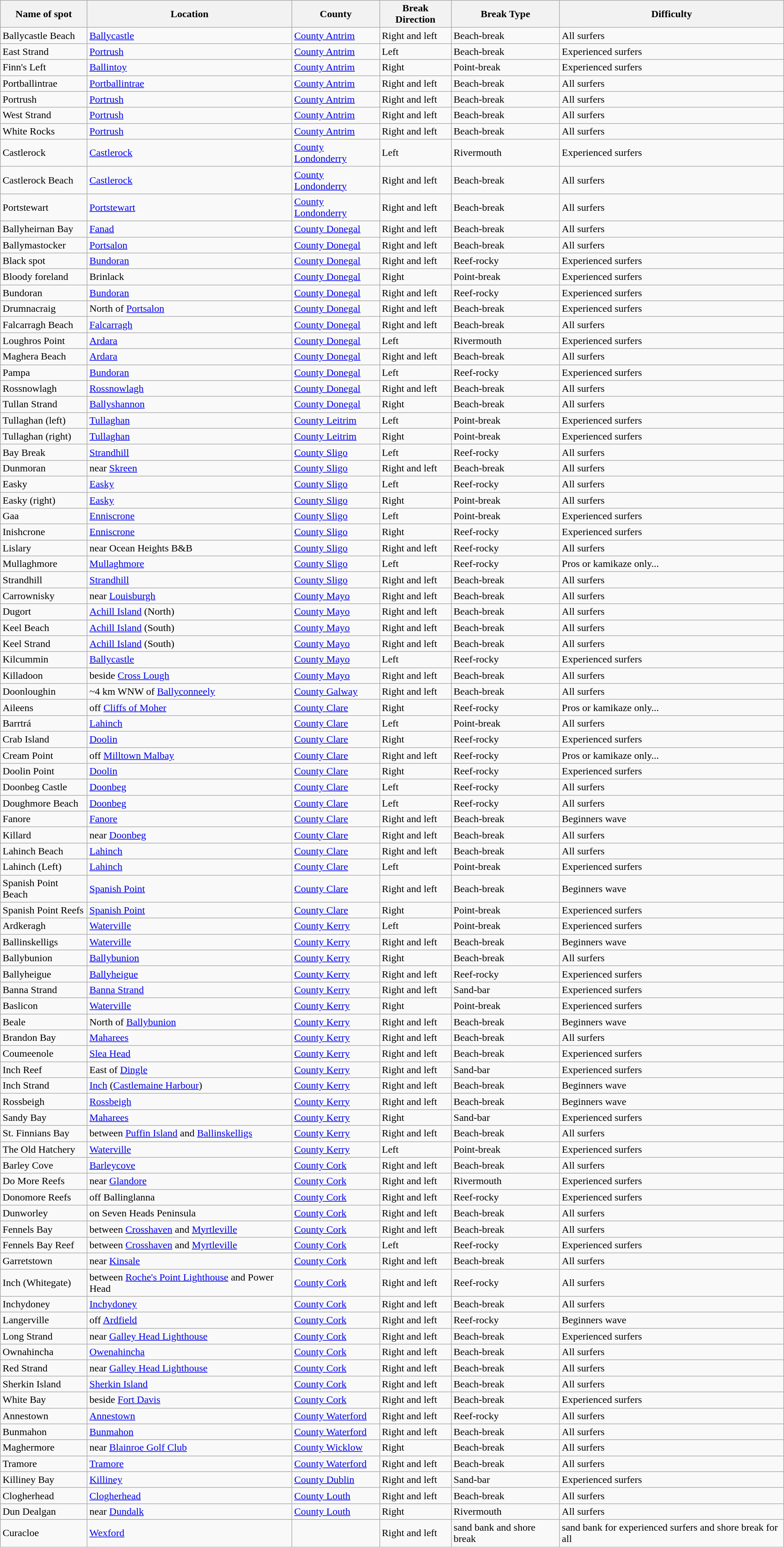<table class="wikitable sortable mw-collapsible">
<tr>
<th>Name of spot</th>
<th>Location</th>
<th>County</th>
<th>Break Direction</th>
<th>Break Type</th>
<th>Difficulty</th>
</tr>
<tr>
<td>Ballycastle Beach</td>
<td><a href='#'>Ballycastle</a></td>
<td><a href='#'>County Antrim</a></td>
<td>Right and left</td>
<td>Beach-break</td>
<td>All surfers</td>
</tr>
<tr>
<td>East Strand</td>
<td><a href='#'>Portrush</a></td>
<td><a href='#'>County Antrim</a></td>
<td>Left</td>
<td>Beach-break</td>
<td>Experienced surfers</td>
</tr>
<tr>
<td>Finn's Left</td>
<td><a href='#'>Ballintoy</a></td>
<td><a href='#'>County Antrim</a></td>
<td>Right</td>
<td>Point-break</td>
<td>Experienced surfers</td>
</tr>
<tr>
<td>Portballintrae</td>
<td><a href='#'>Portballintrae</a></td>
<td><a href='#'>County Antrim</a></td>
<td>Right and left</td>
<td>Beach-break</td>
<td>All surfers</td>
</tr>
<tr>
<td>Portrush</td>
<td><a href='#'>Portrush</a></td>
<td><a href='#'>County Antrim</a></td>
<td>Right and left</td>
<td>Beach-break</td>
<td>All surfers</td>
</tr>
<tr>
<td>West Strand</td>
<td><a href='#'>Portrush</a></td>
<td><a href='#'>County Antrim</a></td>
<td>Right and left</td>
<td>Beach-break</td>
<td>All surfers</td>
</tr>
<tr>
<td>White Rocks</td>
<td><a href='#'>Portrush</a></td>
<td><a href='#'>County Antrim</a></td>
<td>Right and left</td>
<td>Beach-break</td>
<td>All surfers</td>
</tr>
<tr>
<td>Castlerock</td>
<td><a href='#'>Castlerock</a></td>
<td><a href='#'>County Londonderry</a></td>
<td>Left</td>
<td>Rivermouth</td>
<td>Experienced surfers</td>
</tr>
<tr>
<td>Castlerock Beach</td>
<td><a href='#'>Castlerock</a></td>
<td><a href='#'>County Londonderry</a></td>
<td>Right and left</td>
<td>Beach-break</td>
<td>All surfers</td>
</tr>
<tr>
<td>Portstewart</td>
<td><a href='#'>Portstewart</a></td>
<td><a href='#'>County Londonderry</a></td>
<td>Right and left</td>
<td>Beach-break</td>
<td>All surfers</td>
</tr>
<tr>
<td>Ballyheirnan Bay</td>
<td><a href='#'>Fanad</a></td>
<td><a href='#'>County Donegal</a></td>
<td>Right and left</td>
<td>Beach-break</td>
<td>All surfers</td>
</tr>
<tr>
<td>Ballymastocker</td>
<td><a href='#'>Portsalon</a></td>
<td><a href='#'>County Donegal</a></td>
<td>Right and left</td>
<td>Beach-break</td>
<td>All surfers</td>
</tr>
<tr>
<td>Black spot</td>
<td><a href='#'>Bundoran</a></td>
<td><a href='#'>County Donegal</a></td>
<td>Right and left</td>
<td>Reef-rocky</td>
<td>Experienced surfers</td>
</tr>
<tr>
<td>Bloody foreland</td>
<td>Brinlack</td>
<td><a href='#'>County Donegal</a></td>
<td>Right</td>
<td>Point-break</td>
<td>Experienced surfers</td>
</tr>
<tr>
<td>Bundoran</td>
<td><a href='#'>Bundoran</a></td>
<td><a href='#'>County Donegal</a></td>
<td>Right and left</td>
<td>Reef-rocky</td>
<td>Experienced surfers</td>
</tr>
<tr>
<td>Drumnacraig</td>
<td>North of <a href='#'>Portsalon</a></td>
<td><a href='#'>County Donegal</a></td>
<td>Right and left</td>
<td>Beach-break</td>
<td>Experienced surfers</td>
</tr>
<tr>
<td>Falcarragh Beach</td>
<td><a href='#'>Falcarragh</a></td>
<td><a href='#'>County Donegal</a></td>
<td>Right and left</td>
<td>Beach-break</td>
<td>All surfers</td>
</tr>
<tr>
<td>Loughros Point</td>
<td><a href='#'>Ardara</a></td>
<td><a href='#'>County Donegal</a></td>
<td>Left</td>
<td>Rivermouth</td>
<td>Experienced surfers</td>
</tr>
<tr>
<td>Maghera Beach</td>
<td><a href='#'>Ardara</a></td>
<td><a href='#'>County Donegal</a></td>
<td>Right and left</td>
<td>Beach-break</td>
<td>All surfers</td>
</tr>
<tr>
<td>Pampa</td>
<td><a href='#'>Bundoran</a></td>
<td><a href='#'>County Donegal</a></td>
<td>Left</td>
<td>Reef-rocky</td>
<td>Experienced surfers</td>
</tr>
<tr>
<td>Rossnowlagh</td>
<td><a href='#'>Rossnowlagh</a></td>
<td><a href='#'>County Donegal</a></td>
<td>Right and left</td>
<td>Beach-break</td>
<td>All surfers</td>
</tr>
<tr>
<td>Tullan Strand</td>
<td><a href='#'>Ballyshannon</a></td>
<td><a href='#'>County Donegal</a></td>
<td>Right</td>
<td>Beach-break</td>
<td>All surfers</td>
</tr>
<tr>
<td>Tullaghan (left)</td>
<td><a href='#'>Tullaghan</a></td>
<td><a href='#'>County Leitrim</a></td>
<td>Left</td>
<td>Point-break</td>
<td>Experienced surfers</td>
</tr>
<tr>
<td>Tullaghan (right)</td>
<td><a href='#'>Tullaghan</a></td>
<td><a href='#'>County Leitrim</a></td>
<td>Right</td>
<td>Point-break</td>
<td>Experienced surfers</td>
</tr>
<tr>
<td>Bay Break</td>
<td><a href='#'>Strandhill</a></td>
<td><a href='#'>County Sligo</a></td>
<td>Left</td>
<td>Reef-rocky</td>
<td>All surfers</td>
</tr>
<tr>
<td>Dunmoran</td>
<td>near <a href='#'>Skreen</a></td>
<td><a href='#'>County Sligo</a></td>
<td>Right and left</td>
<td>Beach-break</td>
<td>All surfers</td>
</tr>
<tr>
<td>Easky</td>
<td><a href='#'>Easky</a></td>
<td><a href='#'>County Sligo</a></td>
<td>Left</td>
<td>Reef-rocky</td>
<td>All surfers</td>
</tr>
<tr>
<td>Easky (right)</td>
<td><a href='#'>Easky</a></td>
<td><a href='#'>County Sligo</a></td>
<td>Right</td>
<td>Point-break</td>
<td>All surfers</td>
</tr>
<tr>
<td>Gaa</td>
<td><a href='#'>Enniscrone</a></td>
<td><a href='#'>County Sligo</a></td>
<td>Left</td>
<td>Point-break</td>
<td>Experienced surfers</td>
</tr>
<tr>
<td>Inishcrone</td>
<td><a href='#'>Enniscrone</a></td>
<td><a href='#'>County Sligo</a></td>
<td>Right</td>
<td>Reef-rocky</td>
<td>Experienced surfers</td>
</tr>
<tr>
<td>Lislary</td>
<td>near Ocean Heights B&B</td>
<td><a href='#'>County Sligo</a></td>
<td>Right and left</td>
<td>Reef-rocky</td>
<td>All surfers</td>
</tr>
<tr>
<td>Mullaghmore</td>
<td><a href='#'>Mullaghmore</a></td>
<td><a href='#'>County Sligo</a></td>
<td>Left</td>
<td>Reef-rocky</td>
<td>Pros or kamikaze only...</td>
</tr>
<tr>
<td>Strandhill</td>
<td><a href='#'>Strandhill</a></td>
<td><a href='#'>County Sligo</a></td>
<td>Right and left</td>
<td>Beach-break</td>
<td>All surfers</td>
</tr>
<tr>
<td>Carrownisky</td>
<td>near <a href='#'>Louisburgh</a></td>
<td><a href='#'>County Mayo</a></td>
<td>Right and left</td>
<td>Beach-break</td>
<td>All surfers</td>
</tr>
<tr>
<td>Dugort</td>
<td><a href='#'>Achill Island</a> (North)</td>
<td><a href='#'>County Mayo</a></td>
<td>Right and left</td>
<td>Beach-break</td>
<td>All surfers</td>
</tr>
<tr>
<td>Keel Beach</td>
<td><a href='#'>Achill Island</a> (South)</td>
<td><a href='#'>County Mayo</a></td>
<td>Right and left</td>
<td>Beach-break</td>
<td>All surfers</td>
</tr>
<tr>
<td>Keel Strand</td>
<td><a href='#'>Achill Island</a> (South)</td>
<td><a href='#'>County Mayo</a></td>
<td>Right and left</td>
<td>Beach-break</td>
<td>All surfers</td>
</tr>
<tr>
<td>Kilcummin</td>
<td><a href='#'>Ballycastle</a></td>
<td><a href='#'>County Mayo</a></td>
<td>Left</td>
<td>Reef-rocky</td>
<td>Experienced surfers</td>
</tr>
<tr>
<td>Killadoon</td>
<td>beside <a href='#'>Cross Lough</a></td>
<td><a href='#'>County Mayo</a></td>
<td>Right and left</td>
<td>Beach-break</td>
<td>All surfers</td>
</tr>
<tr>
<td>Doonloughin</td>
<td>~4 km WNW of <a href='#'>Ballyconneely</a></td>
<td><a href='#'>County Galway</a></td>
<td>Right and left</td>
<td>Beach-break</td>
<td>All surfers</td>
</tr>
<tr>
<td>Aileens</td>
<td>off <a href='#'>Cliffs of Moher</a></td>
<td><a href='#'>County Clare</a></td>
<td>Right</td>
<td>Reef-rocky</td>
<td>Pros or kamikaze only...</td>
</tr>
<tr>
<td>Barrtrá</td>
<td><a href='#'>Lahinch</a></td>
<td><a href='#'>County Clare</a></td>
<td>Left</td>
<td>Point-break</td>
<td>All surfers</td>
</tr>
<tr>
<td>Crab Island</td>
<td><a href='#'>Doolin</a></td>
<td><a href='#'>County Clare</a></td>
<td>Right</td>
<td>Reef-rocky</td>
<td>Experienced surfers</td>
</tr>
<tr>
<td>Cream Point</td>
<td>off <a href='#'>Milltown Malbay</a></td>
<td><a href='#'>County Clare</a></td>
<td>Right and left</td>
<td>Reef-rocky</td>
<td>Pros or kamikaze only...</td>
</tr>
<tr>
<td>Doolin Point</td>
<td><a href='#'>Doolin</a></td>
<td><a href='#'>County Clare</a></td>
<td>Right</td>
<td>Reef-rocky</td>
<td>Experienced surfers</td>
</tr>
<tr>
<td>Doonbeg Castle</td>
<td><a href='#'>Doonbeg</a></td>
<td><a href='#'>County Clare</a></td>
<td>Left</td>
<td>Reef-rocky</td>
<td>All surfers</td>
</tr>
<tr>
<td>Doughmore Beach</td>
<td><a href='#'>Doonbeg</a></td>
<td><a href='#'>County Clare</a></td>
<td>Left</td>
<td>Reef-rocky</td>
<td>All surfers</td>
</tr>
<tr>
<td>Fanore</td>
<td><a href='#'>Fanore</a></td>
<td><a href='#'>County Clare</a></td>
<td>Right and left</td>
<td>Beach-break</td>
<td>Beginners wave</td>
</tr>
<tr>
<td>Killard</td>
<td>near <a href='#'>Doonbeg</a></td>
<td><a href='#'>County Clare</a></td>
<td>Right and left</td>
<td>Beach-break</td>
<td>All surfers</td>
</tr>
<tr>
<td>Lahinch Beach</td>
<td><a href='#'>Lahinch</a></td>
<td><a href='#'>County Clare</a></td>
<td>Right and left</td>
<td>Beach-break</td>
<td>All surfers</td>
</tr>
<tr>
<td>Lahinch (Left)</td>
<td><a href='#'>Lahinch</a></td>
<td><a href='#'>County Clare</a></td>
<td>Left</td>
<td>Point-break</td>
<td>Experienced surfers</td>
</tr>
<tr>
<td>Spanish Point Beach</td>
<td><a href='#'>Spanish Point</a></td>
<td><a href='#'>County Clare</a></td>
<td>Right and left</td>
<td>Beach-break</td>
<td>Beginners wave</td>
</tr>
<tr>
<td>Spanish Point Reefs</td>
<td><a href='#'>Spanish Point</a></td>
<td><a href='#'>County Clare</a></td>
<td>Right</td>
<td>Point-break</td>
<td>Experienced surfers</td>
</tr>
<tr>
<td>Ardkeragh</td>
<td><a href='#'>Waterville</a></td>
<td><a href='#'>County Kerry</a></td>
<td>Left</td>
<td>Point-break</td>
<td>Experienced surfers</td>
</tr>
<tr>
<td>Ballinskelligs</td>
<td><a href='#'>Waterville</a></td>
<td><a href='#'>County Kerry</a></td>
<td>Right and left</td>
<td>Beach-break</td>
<td>Beginners wave</td>
</tr>
<tr>
<td>Ballybunion</td>
<td><a href='#'>Ballybunion</a></td>
<td><a href='#'>County Kerry</a></td>
<td>Right</td>
<td>Beach-break</td>
<td>All surfers</td>
</tr>
<tr>
<td>Ballyheigue</td>
<td><a href='#'>Ballyheigue</a></td>
<td><a href='#'>County Kerry</a></td>
<td>Right and left</td>
<td>Reef-rocky</td>
<td>Experienced surfers</td>
</tr>
<tr>
<td>Banna Strand</td>
<td><a href='#'>Banna Strand</a></td>
<td><a href='#'>County Kerry</a></td>
<td>Right and left</td>
<td>Sand-bar</td>
<td>Experienced surfers</td>
</tr>
<tr>
<td>Baslicon</td>
<td><a href='#'>Waterville</a></td>
<td><a href='#'>County Kerry</a></td>
<td>Right</td>
<td>Point-break</td>
<td>Experienced surfers</td>
</tr>
<tr>
<td>Beale</td>
<td>North of <a href='#'>Ballybunion</a></td>
<td><a href='#'>County Kerry</a></td>
<td>Right and left</td>
<td>Beach-break</td>
<td>Beginners wave</td>
</tr>
<tr>
<td>Brandon Bay</td>
<td><a href='#'>Maharees</a></td>
<td><a href='#'>County Kerry</a></td>
<td>Right and left</td>
<td>Beach-break</td>
<td>All surfers</td>
</tr>
<tr>
<td>Coumeenole</td>
<td><a href='#'>Slea Head</a></td>
<td><a href='#'>County Kerry</a></td>
<td>Right and left</td>
<td>Beach-break</td>
<td>Experienced surfers</td>
</tr>
<tr>
<td>Inch Reef</td>
<td>East of <a href='#'>Dingle</a></td>
<td><a href='#'>County Kerry</a></td>
<td>Right and left</td>
<td>Sand-bar</td>
<td>Experienced surfers</td>
</tr>
<tr>
<td>Inch Strand</td>
<td><a href='#'>Inch</a> (<a href='#'>Castlemaine Harbour</a>)</td>
<td><a href='#'>County Kerry</a></td>
<td>Right and left</td>
<td>Beach-break</td>
<td>Beginners wave</td>
</tr>
<tr>
<td>Rossbeigh</td>
<td><a href='#'>Rossbeigh</a></td>
<td><a href='#'>County Kerry</a></td>
<td>Right and left</td>
<td>Beach-break</td>
<td>Beginners wave</td>
</tr>
<tr>
<td>Sandy Bay</td>
<td><a href='#'>Maharees</a></td>
<td><a href='#'>County Kerry</a></td>
<td>Right</td>
<td>Sand-bar</td>
<td>Experienced surfers</td>
</tr>
<tr>
<td>St. Finnians Bay</td>
<td>between <a href='#'>Puffin Island</a> and <a href='#'>Ballinskelligs</a></td>
<td><a href='#'>County Kerry</a></td>
<td>Right and left</td>
<td>Beach-break</td>
<td>All surfers</td>
</tr>
<tr>
<td>The Old Hatchery</td>
<td><a href='#'>Waterville</a></td>
<td><a href='#'>County Kerry</a></td>
<td>Left</td>
<td>Point-break</td>
<td>Experienced surfers</td>
</tr>
<tr>
<td>Barley Cove</td>
<td><a href='#'>Barleycove</a></td>
<td><a href='#'>County Cork</a></td>
<td>Right and left</td>
<td>Beach-break</td>
<td>All surfers</td>
</tr>
<tr>
<td>Do More Reefs</td>
<td>near <a href='#'>Glandore</a></td>
<td><a href='#'>County Cork</a></td>
<td>Right and left</td>
<td>Rivermouth</td>
<td>Experienced surfers</td>
</tr>
<tr>
<td>Donomore Reefs</td>
<td>off Ballinglanna</td>
<td><a href='#'>County Cork</a></td>
<td>Right and left</td>
<td>Reef-rocky</td>
<td>Experienced surfers</td>
</tr>
<tr>
<td>Dunworley</td>
<td>on Seven Heads Peninsula</td>
<td><a href='#'>County Cork</a></td>
<td>Right and left</td>
<td>Beach-break</td>
<td>All surfers</td>
</tr>
<tr>
<td>Fennels Bay</td>
<td>between <a href='#'>Crosshaven</a> and <a href='#'>Myrtleville</a></td>
<td><a href='#'>County Cork</a></td>
<td>Right and left</td>
<td>Beach-break</td>
<td>All surfers</td>
</tr>
<tr>
<td>Fennels Bay Reef</td>
<td>between <a href='#'>Crosshaven</a> and <a href='#'>Myrtleville</a></td>
<td><a href='#'>County Cork</a></td>
<td>Left</td>
<td>Reef-rocky</td>
<td>Experienced surfers</td>
</tr>
<tr>
<td>Garretstown</td>
<td>near <a href='#'>Kinsale</a></td>
<td><a href='#'>County Cork</a></td>
<td>Right and left</td>
<td>Beach-break</td>
<td>All surfers</td>
</tr>
<tr>
<td>Inch (Whitegate)</td>
<td>between <a href='#'>Roche's Point Lighthouse</a> and Power Head</td>
<td><a href='#'>County Cork</a></td>
<td>Right and left</td>
<td>Reef-rocky</td>
<td>All surfers</td>
</tr>
<tr>
<td>Inchydoney</td>
<td><a href='#'>Inchydoney</a></td>
<td><a href='#'>County Cork</a></td>
<td>Right and left</td>
<td>Beach-break</td>
<td>All surfers</td>
</tr>
<tr>
<td>Langerville</td>
<td>off <a href='#'>Ardfield</a></td>
<td><a href='#'>County Cork</a></td>
<td>Right and left</td>
<td>Reef-rocky</td>
<td>Beginners wave</td>
</tr>
<tr>
<td>Long Strand</td>
<td>near <a href='#'>Galley Head Lighthouse</a></td>
<td><a href='#'>County Cork</a></td>
<td>Right and left</td>
<td>Beach-break</td>
<td>Experienced surfers</td>
</tr>
<tr>
<td>Ownahincha</td>
<td><a href='#'>Owenahincha</a></td>
<td><a href='#'>County Cork</a></td>
<td>Right and left</td>
<td>Beach-break</td>
<td>All surfers</td>
</tr>
<tr>
<td>Red Strand</td>
<td>near <a href='#'>Galley Head Lighthouse</a></td>
<td><a href='#'>County Cork</a></td>
<td>Right and left</td>
<td>Beach-break</td>
<td>All surfers</td>
</tr>
<tr>
<td>Sherkin Island</td>
<td><a href='#'>Sherkin Island</a></td>
<td><a href='#'>County Cork</a></td>
<td>Right and left</td>
<td>Beach-break</td>
<td>All surfers</td>
</tr>
<tr>
<td>White Bay</td>
<td>beside <a href='#'>Fort Davis</a></td>
<td><a href='#'>County Cork</a></td>
<td>Right and left</td>
<td>Beach-break</td>
<td>Experienced surfers</td>
</tr>
<tr>
<td>Annestown</td>
<td><a href='#'>Annestown</a></td>
<td><a href='#'>County Waterford</a></td>
<td>Right and left</td>
<td>Reef-rocky</td>
<td>All surfers</td>
</tr>
<tr>
<td>Bunmahon</td>
<td><a href='#'>Bunmahon</a></td>
<td><a href='#'>County Waterford</a></td>
<td>Right and left</td>
<td>Beach-break</td>
<td>All surfers</td>
</tr>
<tr>
<td>Maghermore</td>
<td>near <a href='#'>Blainroe Golf Club</a></td>
<td><a href='#'>County Wicklow</a></td>
<td>Right</td>
<td>Beach-break</td>
<td>All surfers</td>
</tr>
<tr>
<td>Tramore</td>
<td><a href='#'>Tramore</a></td>
<td><a href='#'>County Waterford</a></td>
<td>Right and left</td>
<td>Beach-break</td>
<td>All surfers</td>
</tr>
<tr>
<td>Killiney Bay</td>
<td><a href='#'>Killiney</a></td>
<td><a href='#'>County Dublin</a></td>
<td>Right and left</td>
<td>Sand-bar</td>
<td>Experienced surfers</td>
</tr>
<tr>
<td>Clogherhead</td>
<td><a href='#'>Clogherhead</a></td>
<td><a href='#'>County Louth</a></td>
<td>Right and left</td>
<td>Beach-break</td>
<td>All surfers</td>
</tr>
<tr>
<td>Dun Dealgan</td>
<td>near <a href='#'>Dundalk</a></td>
<td><a href='#'>County Louth</a></td>
<td>Right</td>
<td>Rivermouth</td>
<td>All surfers</td>
</tr>
<tr>
<td>Curacloe</td>
<td><a href='#'>Wexford</a></td>
<td></td>
<td>Right and left</td>
<td>sand bank and shore break</td>
<td>sand bank for experienced surfers and shore break for all</td>
</tr>
</table>
